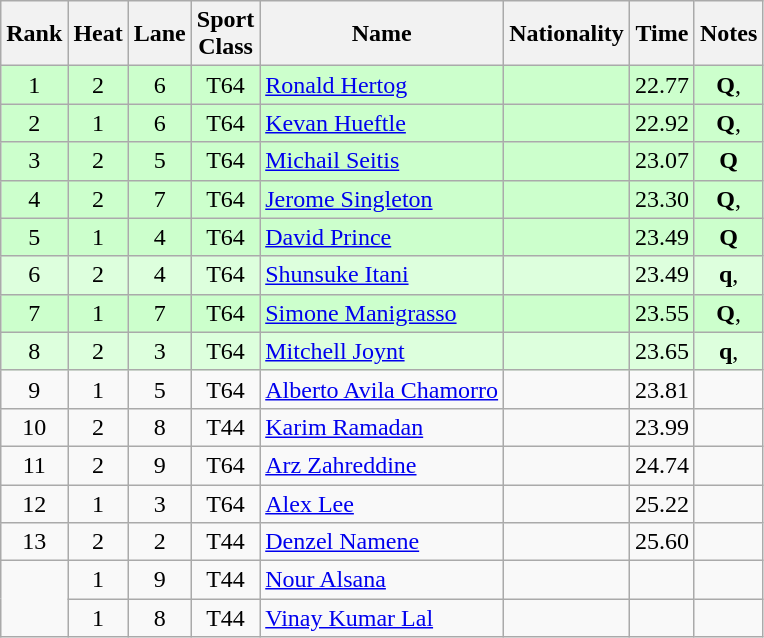<table class="wikitable sortable" style="text-align:center">
<tr>
<th>Rank</th>
<th>Heat</th>
<th>Lane</th>
<th>Sport<br>Class</th>
<th>Name</th>
<th>Nationality</th>
<th>Time</th>
<th>Notes</th>
</tr>
<tr bgcolor=ccffcc>
<td>1</td>
<td>2</td>
<td>6</td>
<td>T64</td>
<td align=left><a href='#'>Ronald Hertog</a></td>
<td align=left></td>
<td>22.77</td>
<td><strong>Q</strong>, </td>
</tr>
<tr bgcolor=ccffcc>
<td>2</td>
<td>1</td>
<td>6</td>
<td>T64</td>
<td align=left><a href='#'>Kevan Hueftle</a></td>
<td align=left></td>
<td>22.92</td>
<td><strong>Q</strong>, </td>
</tr>
<tr bgcolor=ccffcc>
<td>3</td>
<td>2</td>
<td>5</td>
<td>T64</td>
<td align=left><a href='#'>Michail Seitis</a></td>
<td align=left></td>
<td>23.07</td>
<td><strong>Q</strong></td>
</tr>
<tr bgcolor=ccffcc>
<td>4</td>
<td>2</td>
<td>7</td>
<td>T64</td>
<td align=left><a href='#'>Jerome Singleton</a></td>
<td align=left></td>
<td>23.30</td>
<td><strong>Q</strong>, </td>
</tr>
<tr bgcolor=ccffcc>
<td>5</td>
<td>1</td>
<td>4</td>
<td>T64</td>
<td align=left><a href='#'>David Prince</a></td>
<td align=left></td>
<td>23.49</td>
<td><strong>Q</strong></td>
</tr>
<tr bgcolor=ddffdd>
<td>6</td>
<td>2</td>
<td>4</td>
<td>T64</td>
<td align=left><a href='#'>Shunsuke Itani</a></td>
<td align=left></td>
<td>23.49</td>
<td><strong>q</strong>, </td>
</tr>
<tr bgcolor=ccffcc>
<td>7</td>
<td>1</td>
<td>7</td>
<td>T64</td>
<td align=left><a href='#'>Simone Manigrasso</a></td>
<td align=left></td>
<td>23.55</td>
<td><strong>Q</strong>, </td>
</tr>
<tr bgcolor=ddffdd>
<td>8</td>
<td>2</td>
<td>3</td>
<td>T64</td>
<td align=left><a href='#'>Mitchell Joynt</a></td>
<td align=left></td>
<td>23.65</td>
<td><strong>q</strong>, </td>
</tr>
<tr>
<td>9</td>
<td>1</td>
<td>5</td>
<td>T64</td>
<td align=left><a href='#'>Alberto Avila Chamorro</a></td>
<td align=left></td>
<td>23.81</td>
<td></td>
</tr>
<tr>
<td>10</td>
<td>2</td>
<td>8</td>
<td>T44</td>
<td align=left><a href='#'>Karim Ramadan</a></td>
<td align=left></td>
<td>23.99</td>
<td></td>
</tr>
<tr>
<td>11</td>
<td>2</td>
<td>9</td>
<td>T64</td>
<td align=left><a href='#'>Arz Zahreddine</a></td>
<td align=left></td>
<td>24.74</td>
<td></td>
</tr>
<tr>
<td>12</td>
<td>1</td>
<td>3</td>
<td>T64</td>
<td align=left><a href='#'>Alex Lee</a></td>
<td align=left></td>
<td>25.22</td>
<td></td>
</tr>
<tr>
<td>13</td>
<td>2</td>
<td>2</td>
<td>T44</td>
<td align=left><a href='#'>Denzel Namene</a></td>
<td align=left></td>
<td>25.60</td>
<td></td>
</tr>
<tr>
<td rowspan=2></td>
<td>1</td>
<td>9</td>
<td>T44</td>
<td align=left><a href='#'>Nour Alsana</a></td>
<td align=left></td>
<td></td>
<td></td>
</tr>
<tr>
<td>1</td>
<td>8</td>
<td>T44</td>
<td align=left><a href='#'>Vinay Kumar Lal</a></td>
<td align=left></td>
<td></td>
<td></td>
</tr>
</table>
